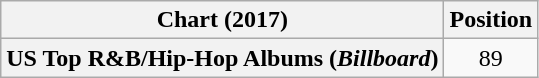<table class="wikitable plainrowheaders" style="text-align:center">
<tr>
<th scope="col">Chart (2017)</th>
<th scope="col">Position</th>
</tr>
<tr>
<th scope="row">US Top R&B/Hip-Hop Albums (<em>Billboard</em>)</th>
<td>89</td>
</tr>
</table>
